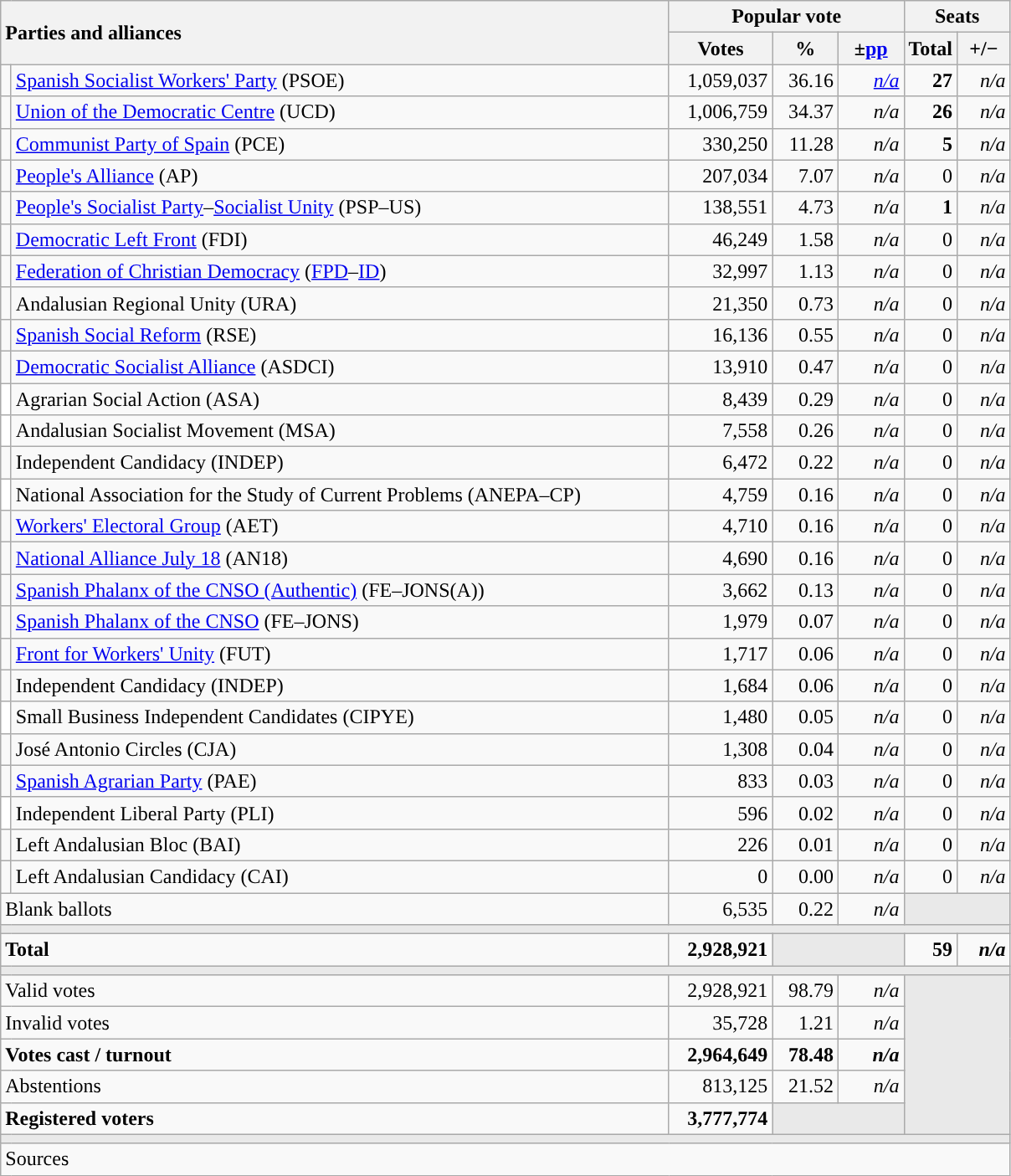<table class="wikitable" style="text-align:right;">
<tr>
<th style="text-align:left;" rowspan="2" colspan="2" width="525">Parties and alliances</th>
<th colspan="3">Popular vote</th>
<th colspan="2">Seats</th>
</tr>
<tr>
<th width="75">Votes</th>
<th width="45">%</th>
<th width="45">±<a href='#'>pp</a></th>
<th width="35">Total</th>
<th width="35">+/−</th>
</tr>
<tr>
<td width="1" style="color:inherit;background:"></td>
<td align="left"><a href='#'>Spanish Socialist Workers' Party</a> (PSOE)</td>
<td>1,059,037</td>
<td>36.16</td>
<td><em><a href='#'>n/a</a></em></td>
<td><strong>27</strong></td>
<td><em>n/a</em></td>
</tr>
<tr>
<td style="color:inherit;background:"></td>
<td align="left"><a href='#'>Union of the Democratic Centre</a> (UCD)</td>
<td>1,006,759</td>
<td>34.37</td>
<td><em>n/a</em></td>
<td><strong>26</strong></td>
<td><em>n/a</em></td>
</tr>
<tr>
<td style="color:inherit;background:"></td>
<td align="left"><a href='#'>Communist Party of Spain</a> (PCE)</td>
<td>330,250</td>
<td>11.28</td>
<td><em>n/a</em></td>
<td><strong>5</strong></td>
<td><em>n/a</em></td>
</tr>
<tr>
<td style="color:inherit;background:"></td>
<td align="left"><a href='#'>People's Alliance</a> (AP)</td>
<td>207,034</td>
<td>7.07</td>
<td><em>n/a</em></td>
<td>0</td>
<td><em>n/a</em></td>
</tr>
<tr>
<td style="color:inherit;background:"></td>
<td align="left"><a href='#'>People's Socialist Party</a>–<a href='#'>Socialist Unity</a> (PSP–US)</td>
<td>138,551</td>
<td>4.73</td>
<td><em>n/a</em></td>
<td><strong>1</strong></td>
<td><em>n/a</em></td>
</tr>
<tr>
<td style="color:inherit;background:"></td>
<td align="left"><a href='#'>Democratic Left Front</a> (FDI)</td>
<td>46,249</td>
<td>1.58</td>
<td><em>n/a</em></td>
<td>0</td>
<td><em>n/a</em></td>
</tr>
<tr>
<td style="color:inherit;background:"></td>
<td align="left"><a href='#'>Federation of Christian Democracy</a> (<a href='#'>FPD</a>–<a href='#'>ID</a>)</td>
<td>32,997</td>
<td>1.13</td>
<td><em>n/a</em></td>
<td>0</td>
<td><em>n/a</em></td>
</tr>
<tr>
<td style="color:inherit;background:"></td>
<td align="left">Andalusian Regional Unity (URA)</td>
<td>21,350</td>
<td>0.73</td>
<td><em>n/a</em></td>
<td>0</td>
<td><em>n/a</em></td>
</tr>
<tr>
<td style="color:inherit;background:"></td>
<td align="left"><a href='#'>Spanish Social Reform</a> (RSE)</td>
<td>16,136</td>
<td>0.55</td>
<td><em>n/a</em></td>
<td>0</td>
<td><em>n/a</em></td>
</tr>
<tr>
<td style="color:inherit;background:"></td>
<td align="left"><a href='#'>Democratic Socialist Alliance</a> (ASDCI)</td>
<td>13,910</td>
<td>0.47</td>
<td><em>n/a</em></td>
<td>0</td>
<td><em>n/a</em></td>
</tr>
<tr>
<td bgcolor="white"></td>
<td align="left">Agrarian Social Action (ASA)</td>
<td>8,439</td>
<td>0.29</td>
<td><em>n/a</em></td>
<td>0</td>
<td><em>n/a</em></td>
</tr>
<tr>
<td bgcolor="white"></td>
<td align="left">Andalusian Socialist Movement (MSA)</td>
<td>7,558</td>
<td>0.26</td>
<td><em>n/a</em></td>
<td>0</td>
<td><em>n/a</em></td>
</tr>
<tr>
<td style="color:inherit;background:"></td>
<td align="left">Independent Candidacy (INDEP)</td>
<td>6,472</td>
<td>0.22</td>
<td><em>n/a</em></td>
<td>0</td>
<td><em>n/a</em></td>
</tr>
<tr>
<td bgcolor="white"></td>
<td align="left">National Association for the Study of Current Problems (ANEPA–CP)</td>
<td>4,759</td>
<td>0.16</td>
<td><em>n/a</em></td>
<td>0</td>
<td><em>n/a</em></td>
</tr>
<tr>
<td style="color:inherit;background:"></td>
<td align="left"><a href='#'>Workers' Electoral Group</a> (AET)</td>
<td>4,710</td>
<td>0.16</td>
<td><em>n/a</em></td>
<td>0</td>
<td><em>n/a</em></td>
</tr>
<tr>
<td style="color:inherit;background:"></td>
<td align="left"><a href='#'>National Alliance July 18</a> (AN18)</td>
<td>4,690</td>
<td>0.16</td>
<td><em>n/a</em></td>
<td>0</td>
<td><em>n/a</em></td>
</tr>
<tr>
<td style="color:inherit;background:"></td>
<td align="left"><a href='#'>Spanish Phalanx of the CNSO (Authentic)</a> (FE–JONS(A))</td>
<td>3,662</td>
<td>0.13</td>
<td><em>n/a</em></td>
<td>0</td>
<td><em>n/a</em></td>
</tr>
<tr>
<td style="color:inherit;background:"></td>
<td align="left"><a href='#'>Spanish Phalanx of the CNSO</a> (FE–JONS)</td>
<td>1,979</td>
<td>0.07</td>
<td><em>n/a</em></td>
<td>0</td>
<td><em>n/a</em></td>
</tr>
<tr>
<td style="color:inherit;background:"></td>
<td align="left"><a href='#'>Front for Workers' Unity</a> (FUT)</td>
<td>1,717</td>
<td>0.06</td>
<td><em>n/a</em></td>
<td>0</td>
<td><em>n/a</em></td>
</tr>
<tr>
<td style="color:inherit;background:"></td>
<td align="left">Independent Candidacy (INDEP)</td>
<td>1,684</td>
<td>0.06</td>
<td><em>n/a</em></td>
<td>0</td>
<td><em>n/a</em></td>
</tr>
<tr>
<td bgcolor="white"></td>
<td align="left">Small Business Independent Candidates (CIPYE)</td>
<td>1,480</td>
<td>0.05</td>
<td><em>n/a</em></td>
<td>0</td>
<td><em>n/a</em></td>
</tr>
<tr>
<td style="color:inherit;background:"></td>
<td align="left">José Antonio Circles (CJA)</td>
<td>1,308</td>
<td>0.04</td>
<td><em>n/a</em></td>
<td>0</td>
<td><em>n/a</em></td>
</tr>
<tr>
<td style="color:inherit;background:"></td>
<td align="left"><a href='#'>Spanish Agrarian Party</a> (PAE)</td>
<td>833</td>
<td>0.03</td>
<td><em>n/a</em></td>
<td>0</td>
<td><em>n/a</em></td>
</tr>
<tr>
<td bgcolor="white"></td>
<td align="left">Independent Liberal Party (PLI)</td>
<td>596</td>
<td>0.02</td>
<td><em>n/a</em></td>
<td>0</td>
<td><em>n/a</em></td>
</tr>
<tr>
<td style="color:inherit;background:"></td>
<td align="left">Left Andalusian Bloc (BAI)</td>
<td>226</td>
<td>0.01</td>
<td><em>n/a</em></td>
<td>0</td>
<td><em>n/a</em></td>
</tr>
<tr>
<td style="color:inherit;background:"></td>
<td align="left">Left Andalusian Candidacy (CAI)</td>
<td>0</td>
<td>0.00</td>
<td><em>n/a</em></td>
<td>0</td>
<td><em>n/a</em></td>
</tr>
<tr>
<td align="left" colspan="2">Blank ballots</td>
<td>6,535</td>
<td>0.22</td>
<td><em>n/a</em></td>
<td bgcolor="#E9E9E9" colspan="2"></td>
</tr>
<tr>
<td colspan="7" bgcolor="#E9E9E9"></td>
</tr>
<tr style="font-weight:bold;">
<td align="left" colspan="2">Total</td>
<td>2,928,921</td>
<td bgcolor="#E9E9E9" colspan="2"></td>
<td>59</td>
<td><em>n/a</em></td>
</tr>
<tr>
<td colspan="7" bgcolor="#E9E9E9"></td>
</tr>
<tr>
<td align="left" colspan="2">Valid votes</td>
<td>2,928,921</td>
<td>98.79</td>
<td><em>n/a</em></td>
<td bgcolor="#E9E9E9" colspan="2" rowspan="5"></td>
</tr>
<tr>
<td align="left" colspan="2">Invalid votes</td>
<td>35,728</td>
<td>1.21</td>
<td><em>n/a</em></td>
</tr>
<tr style="font-weight:bold;">
<td align="left" colspan="2">Votes cast / turnout</td>
<td>2,964,649</td>
<td>78.48</td>
<td><em>n/a</em></td>
</tr>
<tr>
<td align="left" colspan="2">Abstentions</td>
<td>813,125</td>
<td>21.52</td>
<td><em>n/a</em></td>
</tr>
<tr style="font-weight:bold;">
<td align="left" colspan="2">Registered voters</td>
<td>3,777,774</td>
<td bgcolor="#E9E9E9" colspan="2"></td>
</tr>
<tr>
<td colspan="7" bgcolor="#E9E9E9"></td>
</tr>
<tr>
<td align="left" colspan="7">Sources</td>
</tr>
</table>
